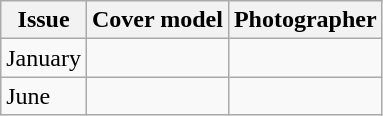<table class="sortable wikitable">
<tr>
<th>Issue</th>
<th>Cover model</th>
<th>Photographer</th>
</tr>
<tr>
<td>January</td>
<td></td>
<td></td>
</tr>
<tr>
<td>June</td>
<td></td>
<td></td>
</tr>
</table>
